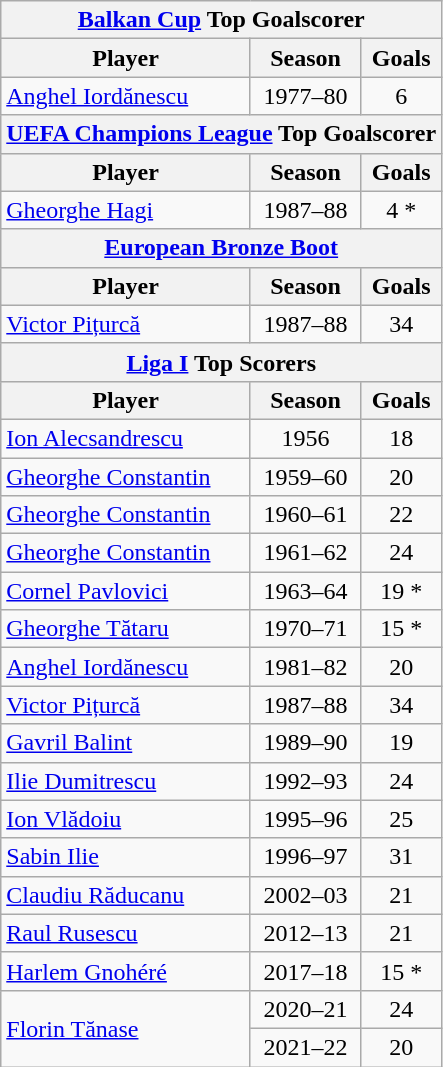<table class="wikitable">
<tr>
<th Colspan=3><a href='#'>Balkan Cup</a> Top Goalscorer</th>
</tr>
<tr>
<th Align=Left>Player</th>
<th Align=Left>Season</th>
<th Align=Left>Goals</th>
</tr>
<tr>
<td><a href='#'>Anghel Iordănescu</a></td>
<td class="wikitable" align=center>1977–80</td>
<td class="wikitable" align=center>6</td>
</tr>
<tr>
<th Colspan=3><a href='#'>UEFA Champions League</a> Top Goalscorer</th>
</tr>
<tr>
<th Align=Left>Player</th>
<th Align=Left>Season</th>
<th Align=Left>Goals</th>
</tr>
<tr>
<td><a href='#'>Gheorghe Hagi</a></td>
<td class="wikitable" align=center>1987–88</td>
<td class="wikitable" align=center>4 *</td>
</tr>
<tr>
<th Colspan=3><a href='#'>European Bronze Boot</a></th>
</tr>
<tr>
<th Align=Left>Player</th>
<th Align=Left>Season</th>
<th Align=Left>Goals</th>
</tr>
<tr>
<td><a href='#'>Victor Pițurcă</a></td>
<td class="wikitable" align=center>1987–88</td>
<td class="wikitable" align=center>34</td>
</tr>
<tr>
<th Colspan=3><a href='#'>Liga I</a> Top Scorers</th>
</tr>
<tr>
<th Align=Left>Player</th>
<th Align=Left>Season</th>
<th Align=Left>Goals</th>
</tr>
<tr>
<td><a href='#'>Ion Alecsandrescu</a></td>
<td class="wikitable" align=center>1956</td>
<td class="wikitable" align=center>18</td>
</tr>
<tr>
<td><a href='#'>Gheorghe Constantin</a></td>
<td class="wikitable" align=center>1959–60</td>
<td class="wikitable" align=center>20</td>
</tr>
<tr>
<td><a href='#'>Gheorghe Constantin</a></td>
<td class="wikitable" align=center>1960–61</td>
<td class="wikitable" align=center>22</td>
</tr>
<tr>
<td><a href='#'>Gheorghe Constantin</a></td>
<td class="wikitable" align=center>1961–62</td>
<td class="wikitable" align=center>24</td>
</tr>
<tr>
<td><a href='#'>Cornel Pavlovici</a></td>
<td class="wikitable" align=center>1963–64</td>
<td class="wikitable" align=center>19 *</td>
</tr>
<tr>
<td><a href='#'>Gheorghe Tătaru</a></td>
<td class="wikitable" align=center>1970–71</td>
<td class="wikitable" align=center>15 *</td>
</tr>
<tr>
<td><a href='#'>Anghel Iordănescu</a></td>
<td class="wikitable" align=center>1981–82</td>
<td class="wikitable" align=center>20</td>
</tr>
<tr>
<td><a href='#'>Victor Pițurcă</a></td>
<td class="wikitable" align=center>1987–88</td>
<td class="wikitable" align=center>34</td>
</tr>
<tr>
<td><a href='#'>Gavril Balint</a></td>
<td class="wikitable" align=center>1989–90</td>
<td class="wikitable" align=center>19</td>
</tr>
<tr>
<td><a href='#'>Ilie Dumitrescu</a></td>
<td class="wikitable" align=center>1992–93</td>
<td class="wikitable" align=center>24</td>
</tr>
<tr>
<td><a href='#'>Ion Vlădoiu</a></td>
<td class="wikitable" align=center>1995–96</td>
<td class="wikitable" align=center>25</td>
</tr>
<tr>
<td><a href='#'>Sabin Ilie</a></td>
<td class="wikitable" align=center>1996–97</td>
<td class="wikitable" align=center>31</td>
</tr>
<tr>
<td><a href='#'>Claudiu Răducanu</a></td>
<td class="wikitable" align=center>2002–03</td>
<td class="wikitable" align=center>21</td>
</tr>
<tr>
<td><a href='#'>Raul Rusescu</a></td>
<td class="wikitable" align=center>2012–13</td>
<td class="wikitable" align=center>21</td>
</tr>
<tr>
<td> <a href='#'>Harlem Gnohéré</a></td>
<td class="wikitable" align=center>2017–18</td>
<td class="wikitable" align=center>15 *</td>
</tr>
<tr>
<td rowspan="2"><a href='#'>Florin Tănase</a></td>
<td class="wikitable" align=center>2020–21</td>
<td class="wikitable" align=center>24</td>
</tr>
<tr>
<td class="wikitable" align=center>2021–22</td>
<td class="wikitable" align=center>20</td>
</tr>
</table>
